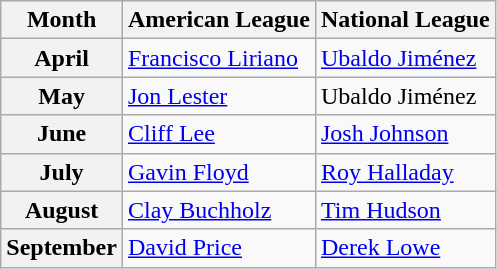<table class="wikitable">
<tr>
<th>Month</th>
<th>American League</th>
<th>National League</th>
</tr>
<tr>
<th>April</th>
<td><a href='#'>Francisco Liriano</a></td>
<td><a href='#'>Ubaldo Jiménez</a></td>
</tr>
<tr>
<th>May</th>
<td><a href='#'>Jon Lester</a></td>
<td>Ubaldo Jiménez</td>
</tr>
<tr>
<th>June</th>
<td><a href='#'>Cliff Lee</a></td>
<td><a href='#'>Josh Johnson</a></td>
</tr>
<tr>
<th>July</th>
<td><a href='#'>Gavin Floyd</a></td>
<td><a href='#'>Roy Halladay</a></td>
</tr>
<tr>
<th>August</th>
<td><a href='#'>Clay Buchholz</a></td>
<td><a href='#'>Tim Hudson</a></td>
</tr>
<tr>
<th>September</th>
<td><a href='#'>David Price</a></td>
<td><a href='#'>Derek Lowe</a></td>
</tr>
</table>
